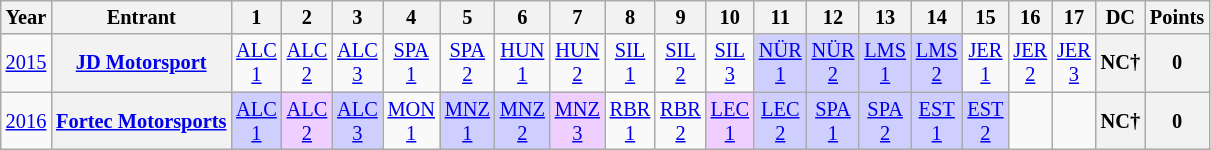<table class="wikitable" style="text-align:center; font-size:85%">
<tr>
<th>Year</th>
<th>Entrant</th>
<th>1</th>
<th>2</th>
<th>3</th>
<th>4</th>
<th>5</th>
<th>6</th>
<th>7</th>
<th>8</th>
<th>9</th>
<th>10</th>
<th>11</th>
<th>12</th>
<th>13</th>
<th>14</th>
<th>15</th>
<th>16</th>
<th>17</th>
<th>DC</th>
<th>Points</th>
</tr>
<tr>
<td><a href='#'>2015</a></td>
<th nowrap><a href='#'>JD Motorsport</a></th>
<td style="background:#;"><a href='#'>ALC<br>1</a><br></td>
<td style="background:#;"><a href='#'>ALC<br>2</a><br></td>
<td style="background:#;"><a href='#'>ALC<br>3</a><br></td>
<td style="background:#;"><a href='#'>SPA<br>1</a><br></td>
<td style="background:#;"><a href='#'>SPA<br>2</a><br></td>
<td style="background:#;"><a href='#'>HUN<br>1</a><br></td>
<td style="background:#;"><a href='#'>HUN<br>2</a><br></td>
<td style="background:#;"><a href='#'>SIL<br>1</a><br></td>
<td style="background:#;"><a href='#'>SIL<br>2</a><br></td>
<td style="background:#;"><a href='#'>SIL<br>3</a><br></td>
<td style="background:#cfcfff;"><a href='#'>NÜR<br>1</a><br></td>
<td style="background:#cfcfff;"><a href='#'>NÜR<br>2</a><br></td>
<td style="background:#cfcfff;"><a href='#'>LMS<br>1</a><br></td>
<td style="background:#cfcfff;"><a href='#'>LMS<br>2</a><br></td>
<td style="background:#;"><a href='#'>JER<br>1</a><br></td>
<td style="background:#;"><a href='#'>JER<br>2</a><br></td>
<td style="background:#;"><a href='#'>JER<br>3</a><br></td>
<th>NC†</th>
<th>0</th>
</tr>
<tr>
<td><a href='#'>2016</a></td>
<th nowrap><a href='#'>Fortec Motorsports</a></th>
<td style="background:#cfcfff;"><a href='#'>ALC<br>1</a><br></td>
<td style="background:#efcfff;"><a href='#'>ALC<br>2</a><br></td>
<td style="background:#cfcfff;"><a href='#'>ALC<br>3</a><br></td>
<td style="background:#;"><a href='#'>MON<br>1</a><br></td>
<td style="background:#cfcfff;"><a href='#'>MNZ<br>1</a><br></td>
<td style="background:#cfcfff;"><a href='#'>MNZ<br>2</a><br></td>
<td style="background:#efcfff;"><a href='#'>MNZ<br>3</a><br></td>
<td style="background:#;"><a href='#'>RBR<br>1</a><br></td>
<td style="background:#;"><a href='#'>RBR<br>2</a><br></td>
<td style="background:#efcfff;"><a href='#'>LEC<br>1</a><br></td>
<td style="background:#cfcfff;"><a href='#'>LEC<br>2</a><br></td>
<td style="background:#cfcfff;"><a href='#'>SPA<br>1</a><br></td>
<td style="background:#cfcfff;"><a href='#'>SPA<br>2</a><br></td>
<td style="background:#cfcfff;"><a href='#'>EST<br>1</a><br></td>
<td style="background:#cfcfff;"><a href='#'>EST<br>2</a><br></td>
<td></td>
<td></td>
<th>NC†</th>
<th>0</th>
</tr>
</table>
